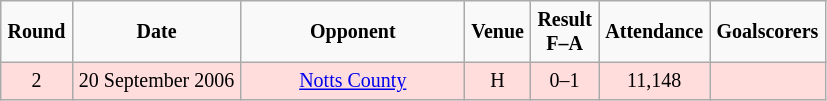<table border="2" cellpadding="4" cellspacing="0" style="text-align:center; margin: 1em 1em 1em 0; background: #f9f9f9; border: 1px #aaa solid; border-collapse: collapse; font-size: smaller;">
<tr>
<th>Round</th>
<th>Date</th>
<th width="140px">Opponent</th>
<th>Venue</th>
<th>Result<br>F–A</th>
<th>Attendance</th>
<th>Goalscorers</th>
</tr>
<tr bgcolor="#ffdddd">
<td>2</td>
<td>20 September 2006</td>
<td><a href='#'>Notts County</a></td>
<td>H</td>
<td>0–1</td>
<td>11,148</td>
<td></td>
</tr>
</table>
